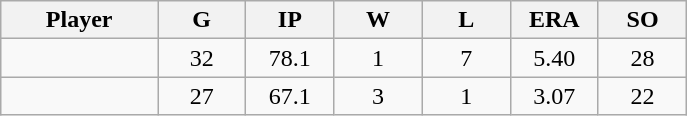<table class="wikitable sortable">
<tr>
<th bgcolor="#DDDDFF" width="16%">Player</th>
<th bgcolor="#DDDDFF" width="9%">G</th>
<th bgcolor="#DDDDFF" width="9%">IP</th>
<th bgcolor="#DDDDFF" width="9%">W</th>
<th bgcolor="#DDDDFF" width="9%">L</th>
<th bgcolor="#DDDDFF" width="9%">ERA</th>
<th bgcolor="#DDDDFF" width="9%">SO</th>
</tr>
<tr align="center">
<td></td>
<td>32</td>
<td>78.1</td>
<td>1</td>
<td>7</td>
<td>5.40</td>
<td>28</td>
</tr>
<tr align="center">
<td></td>
<td>27</td>
<td>67.1</td>
<td>3</td>
<td>1</td>
<td>3.07</td>
<td>22</td>
</tr>
</table>
